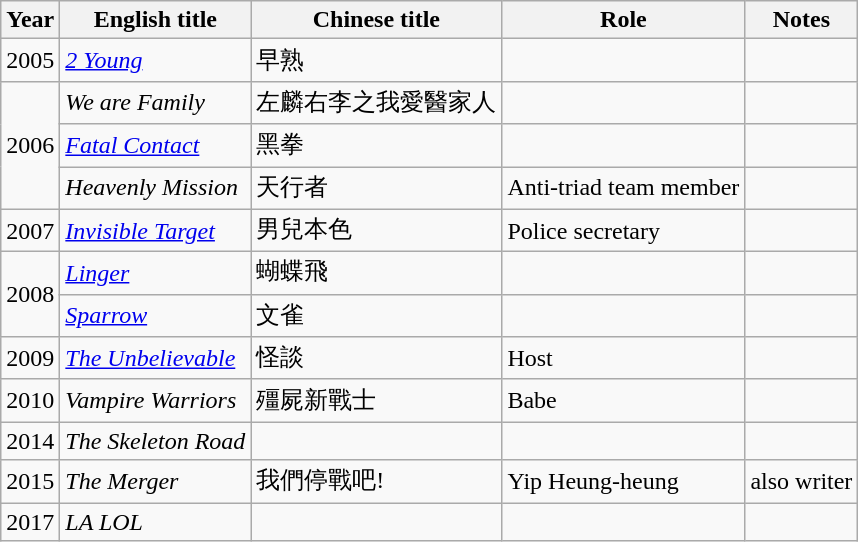<table class="wikitable">
<tr>
<th>Year</th>
<th>English title</th>
<th>Chinese title</th>
<th>Role</th>
<th>Notes</th>
</tr>
<tr>
<td>2005</td>
<td><em><a href='#'>2 Young</a></em></td>
<td>早熟</td>
<td></td>
<td></td>
</tr>
<tr>
<td rowspan=3>2006</td>
<td><em>We are Family</em></td>
<td>左麟右李之我愛醫家人</td>
<td></td>
<td></td>
</tr>
<tr>
<td><em><a href='#'>Fatal Contact</a></em></td>
<td>黑拳</td>
<td></td>
<td></td>
</tr>
<tr>
<td><em>Heavenly Mission</em></td>
<td>天行者</td>
<td>Anti-triad team member</td>
<td></td>
</tr>
<tr>
<td>2007</td>
<td><em><a href='#'>Invisible Target</a></em></td>
<td>男兒本色</td>
<td>Police secretary</td>
<td></td>
</tr>
<tr>
<td rowspan=2>2008</td>
<td><em><a href='#'>Linger</a></em></td>
<td>蝴蝶飛</td>
<td></td>
<td></td>
</tr>
<tr>
<td><em><a href='#'>Sparrow</a></em></td>
<td>文雀</td>
<td></td>
<td></td>
</tr>
<tr>
<td>2009</td>
<td><em><a href='#'>The Unbelievable</a></em></td>
<td>怪談</td>
<td>Host</td>
<td></td>
</tr>
<tr>
<td>2010</td>
<td><em>Vampire Warriors</em></td>
<td>殭屍新戰士</td>
<td>Babe</td>
<td></td>
</tr>
<tr>
<td>2014</td>
<td><em>The Skeleton Road</em></td>
<td></td>
<td></td>
<td></td>
</tr>
<tr>
<td>2015</td>
<td><em>The Merger</em></td>
<td>我們停戰吧!</td>
<td>Yip Heung-heung</td>
<td>also writer</td>
</tr>
<tr>
<td>2017</td>
<td><em>LA LOL</em></td>
<td></td>
<td></td>
<td></td>
</tr>
</table>
